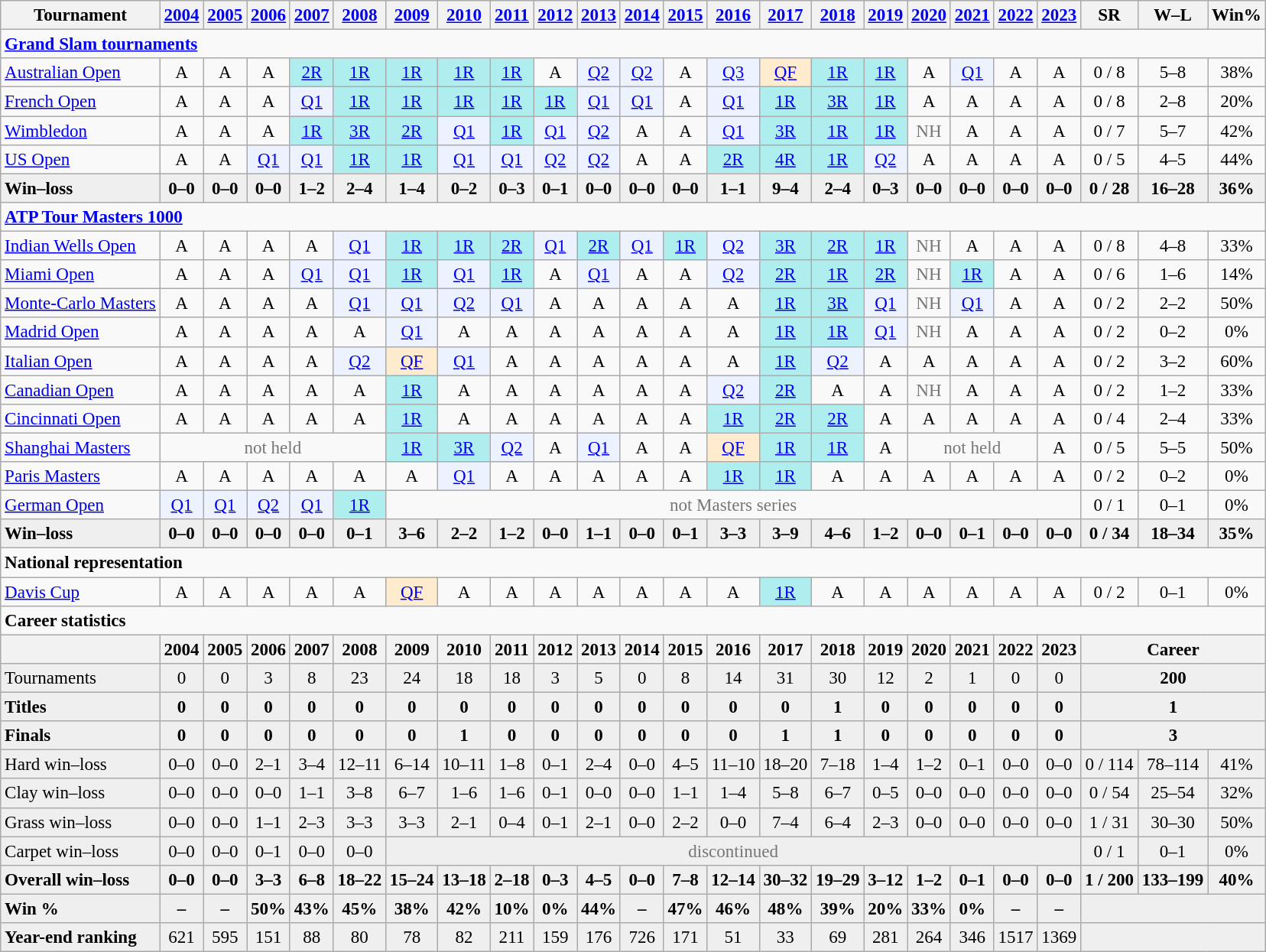<table class="wikitable nowrap" style=text-align:center;font-size:96%>
<tr>
<th>Tournament</th>
<th><a href='#'>2004</a></th>
<th><a href='#'>2005</a></th>
<th><a href='#'>2006</a></th>
<th><a href='#'>2007</a></th>
<th><a href='#'>2008</a></th>
<th><a href='#'>2009</a></th>
<th><a href='#'>2010</a></th>
<th><a href='#'>2011</a></th>
<th><a href='#'>2012</a></th>
<th><a href='#'>2013</a></th>
<th><a href='#'>2014</a></th>
<th><a href='#'>2015</a></th>
<th><a href='#'>2016</a></th>
<th><a href='#'>2017</a></th>
<th><a href='#'>2018</a></th>
<th><a href='#'>2019</a></th>
<th><a href='#'>2020</a></th>
<th><a href='#'>2021</a></th>
<th><a href='#'>2022</a></th>
<th><a href='#'>2023</a></th>
<th>SR</th>
<th>W–L</th>
<th>Win%</th>
</tr>
<tr>
<td colspan="24" align="left"><strong><a href='#'>Grand Slam tournaments</a></strong></td>
</tr>
<tr>
<td align=left><a href='#'>Australian Open</a></td>
<td>A</td>
<td>A</td>
<td>A</td>
<td bgcolor=afeeee><a href='#'>2R</a></td>
<td bgcolor=afeeee><a href='#'>1R</a></td>
<td bgcolor=afeeee><a href='#'>1R</a></td>
<td bgcolor=afeeee><a href='#'>1R</a></td>
<td bgcolor=afeeee><a href='#'>1R</a></td>
<td>A</td>
<td bgcolor=ecf2ff><a href='#'>Q2</a></td>
<td bgcolor=ecf2ff><a href='#'>Q2</a></td>
<td>A</td>
<td bgcolor=ecf2ff><a href='#'>Q3</a></td>
<td bgcolor=ffebcd><a href='#'>QF</a></td>
<td bgcolor=afeeee><a href='#'>1R</a></td>
<td bgcolor=afeeee><a href='#'>1R</a></td>
<td>A</td>
<td bgcolor=ecf2ff><a href='#'>Q1</a></td>
<td>A</td>
<td>A</td>
<td>0 / 8</td>
<td>5–8</td>
<td>38%</td>
</tr>
<tr>
<td align=left><a href='#'>French Open</a></td>
<td>A</td>
<td>A</td>
<td>A</td>
<td bgcolor=ecf2ff><a href='#'>Q1</a></td>
<td bgcolor=afeeee><a href='#'>1R</a></td>
<td bgcolor=afeeee><a href='#'>1R</a></td>
<td bgcolor=afeeee><a href='#'>1R</a></td>
<td bgcolor=afeeee><a href='#'>1R</a></td>
<td bgcolor=afeeee><a href='#'>1R</a></td>
<td bgcolor=ecf2ff><a href='#'>Q1</a></td>
<td bgcolor=ecf2ff><a href='#'>Q1</a></td>
<td>A</td>
<td bgcolor=ecf2ff><a href='#'>Q1</a></td>
<td bgcolor=afeeee><a href='#'>1R</a></td>
<td bgcolor=afeeee><a href='#'>3R</a></td>
<td bgcolor=afeeee><a href='#'>1R</a></td>
<td>A</td>
<td>A</td>
<td>A</td>
<td>A</td>
<td>0 / 8</td>
<td>2–8</td>
<td>20%</td>
</tr>
<tr>
<td align=left><a href='#'>Wimbledon</a></td>
<td>A</td>
<td>A</td>
<td>A</td>
<td bgcolor=afeeee><a href='#'>1R</a></td>
<td bgcolor=afeeee><a href='#'>3R</a></td>
<td bgcolor=afeeee><a href='#'>2R</a></td>
<td bgcolor=ecf2ff><a href='#'>Q1</a></td>
<td bgcolor=afeeee><a href='#'>1R</a></td>
<td bgcolor=ecf2ff><a href='#'>Q1</a></td>
<td bgcolor=ecf2ff><a href='#'>Q2</a></td>
<td>A</td>
<td>A</td>
<td bgcolor=ecf2ff><a href='#'>Q1</a></td>
<td bgcolor=afeeee><a href='#'>3R</a></td>
<td bgcolor=afeeee><a href='#'>1R</a></td>
<td bgcolor=afeeee><a href='#'>1R</a></td>
<td style=color:#767676>NH</td>
<td>A</td>
<td>A</td>
<td>A</td>
<td>0 / 7</td>
<td>5–7</td>
<td>42%</td>
</tr>
<tr>
<td align=left><a href='#'>US Open</a></td>
<td>A</td>
<td>A</td>
<td bgcolor=ecf2ff><a href='#'>Q1</a></td>
<td bgcolor=ecf2ff><a href='#'>Q1</a></td>
<td bgcolor=afeeee><a href='#'>1R</a></td>
<td bgcolor=afeeee><a href='#'>1R</a></td>
<td bgcolor=ecf2ff><a href='#'>Q1</a></td>
<td bgcolor=ecf2ff><a href='#'>Q1</a></td>
<td bgcolor=ecf2ff><a href='#'>Q2</a></td>
<td bgcolor=ecf2ff><a href='#'>Q2</a></td>
<td>A</td>
<td>A</td>
<td bgcolor=afeeee><a href='#'>2R</a></td>
<td bgcolor=afeeee><a href='#'>4R</a></td>
<td bgcolor=afeeee><a href='#'>1R</a></td>
<td bgcolor=ecf2ff><a href='#'>Q2</a></td>
<td>A</td>
<td>A</td>
<td>A</td>
<td>A</td>
<td>0 / 5</td>
<td>4–5</td>
<td>44%</td>
</tr>
<tr style=font-weight:bold;background:#efefef>
<td style=text-align:left>Win–loss</td>
<td>0–0</td>
<td>0–0</td>
<td>0–0</td>
<td>1–2</td>
<td>2–4</td>
<td>1–4</td>
<td>0–2</td>
<td>0–3</td>
<td>0–1</td>
<td>0–0</td>
<td>0–0</td>
<td>0–0</td>
<td>1–1</td>
<td>9–4</td>
<td>2–4</td>
<td>0–3</td>
<td>0–0</td>
<td>0–0</td>
<td>0–0</td>
<td>0–0</td>
<td>0 / 28</td>
<td>16–28</td>
<td>36%</td>
</tr>
<tr>
<td colspan="24" align="left"><strong><a href='#'>ATP Tour Masters 1000</a></strong></td>
</tr>
<tr>
<td align=left><a href='#'>Indian Wells Open</a></td>
<td>A</td>
<td>A</td>
<td>A</td>
<td>A</td>
<td bgcolor=ecf2ff><a href='#'>Q1</a></td>
<td bgcolor=afeeee><a href='#'>1R</a></td>
<td bgcolor=afeeee><a href='#'>1R</a></td>
<td bgcolor=afeeee><a href='#'>2R</a></td>
<td bgcolor=ecf2ff><a href='#'>Q1</a></td>
<td bgcolor=afeeee><a href='#'>2R</a></td>
<td bgcolor=ecf2ff><a href='#'>Q1</a></td>
<td bgcolor=afeeee><a href='#'>1R</a></td>
<td bgcolor=ecf2ff><a href='#'>Q2</a></td>
<td bgcolor=afeeee><a href='#'>3R</a></td>
<td bgcolor=afeeee><a href='#'>2R</a></td>
<td bgcolor=afeeee><a href='#'>1R</a></td>
<td style=color:#767676>NH</td>
<td>A</td>
<td>A</td>
<td>A</td>
<td>0 / 8</td>
<td>4–8</td>
<td>33%</td>
</tr>
<tr>
<td align=left><a href='#'>Miami Open</a></td>
<td>A</td>
<td>A</td>
<td>A</td>
<td bgcolor=ecf2ff><a href='#'>Q1</a></td>
<td bgcolor=ecf2ff><a href='#'>Q1</a></td>
<td bgcolor=afeeee><a href='#'>1R</a></td>
<td bgcolor=ecf2ff><a href='#'>Q1</a></td>
<td bgcolor=afeeee><a href='#'>1R</a></td>
<td>A</td>
<td bgcolor=ecf2ff><a href='#'>Q1</a></td>
<td>A</td>
<td>A</td>
<td bgcolor=ecf2ff><a href='#'>Q2</a></td>
<td bgcolor=afeeee><a href='#'>2R</a></td>
<td bgcolor=afeeee><a href='#'>1R</a></td>
<td bgcolor=afeeee><a href='#'>2R</a></td>
<td style=color:#767676>NH</td>
<td bgcolor=afeeee><a href='#'>1R</a></td>
<td>A</td>
<td>A</td>
<td>0 / 6</td>
<td>1–6</td>
<td>14%</td>
</tr>
<tr>
<td align=left><a href='#'>Monte-Carlo Masters</a></td>
<td>A</td>
<td>A</td>
<td>A</td>
<td>A</td>
<td bgcolor=ecf2ff><a href='#'>Q1</a></td>
<td bgcolor=ecf2ff><a href='#'>Q1</a></td>
<td bgcolor=ecf2ff><a href='#'>Q2</a></td>
<td bgcolor=ecf2ff><a href='#'>Q1</a></td>
<td>A</td>
<td>A</td>
<td>A</td>
<td>A</td>
<td>A</td>
<td bgcolor=afeeee><a href='#'>1R</a></td>
<td bgcolor=afeeee><a href='#'>3R</a></td>
<td bgcolor=ecf2ff><a href='#'>Q1</a></td>
<td style=color:#767676>NH</td>
<td bgcolor=ecf2ff><a href='#'>Q1</a></td>
<td>A</td>
<td>A</td>
<td>0 / 2</td>
<td>2–2</td>
<td>50%</td>
</tr>
<tr>
<td align=left><a href='#'>Madrid Open</a></td>
<td>A</td>
<td>A</td>
<td>A</td>
<td>A</td>
<td>A</td>
<td bgcolor=ecf2ff><a href='#'>Q1</a></td>
<td>A</td>
<td>A</td>
<td>A</td>
<td>A</td>
<td>A</td>
<td>A</td>
<td>A</td>
<td bgcolor=afeeee><a href='#'>1R</a></td>
<td bgcolor=afeeee><a href='#'>1R</a></td>
<td bgcolor=ecf2ff><a href='#'>Q1</a></td>
<td style=color:#767676>NH</td>
<td>A</td>
<td>A</td>
<td>A</td>
<td>0 / 2</td>
<td>0–2</td>
<td>0%</td>
</tr>
<tr>
<td align=left><a href='#'>Italian Open</a></td>
<td>A</td>
<td>A</td>
<td>A</td>
<td>A</td>
<td bgcolor=ecf2ff><a href='#'>Q2</a></td>
<td bgcolor=ffebcd><a href='#'>QF</a></td>
<td bgcolor=ecf2ff><a href='#'>Q1</a></td>
<td>A</td>
<td>A</td>
<td>A</td>
<td>A</td>
<td>A</td>
<td>A</td>
<td bgcolor=afeeee><a href='#'>1R</a></td>
<td bgcolor=ecf2ff><a href='#'>Q2</a></td>
<td>A</td>
<td>A</td>
<td>A</td>
<td>A</td>
<td>A</td>
<td>0 / 2</td>
<td>3–2</td>
<td>60%</td>
</tr>
<tr>
<td align=left><a href='#'>Canadian Open</a></td>
<td>A</td>
<td>A</td>
<td>A</td>
<td>A</td>
<td>A</td>
<td bgcolor=afeeee><a href='#'>1R</a></td>
<td>A</td>
<td>A</td>
<td>A</td>
<td>A</td>
<td>A</td>
<td>A</td>
<td bgcolor=ecf2ff><a href='#'>Q2</a></td>
<td bgcolor=afeeee><a href='#'>2R</a></td>
<td>A</td>
<td>A</td>
<td style=color:#767676>NH</td>
<td>A</td>
<td>A</td>
<td>A</td>
<td>0 / 2</td>
<td>1–2</td>
<td>33%</td>
</tr>
<tr>
<td align=left><a href='#'>Cincinnati Open</a></td>
<td>A</td>
<td>A</td>
<td>A</td>
<td>A</td>
<td>A</td>
<td bgcolor=afeeee><a href='#'>1R</a></td>
<td>A</td>
<td>A</td>
<td>A</td>
<td>A</td>
<td>A</td>
<td>A</td>
<td bgcolor=afeeee><a href='#'>1R</a></td>
<td bgcolor=afeeee><a href='#'>2R</a></td>
<td bgcolor=afeeee><a href='#'>2R</a></td>
<td>A</td>
<td>A</td>
<td>A</td>
<td>A</td>
<td>A</td>
<td>0 / 4</td>
<td>2–4</td>
<td>33%</td>
</tr>
<tr>
<td align=left><a href='#'>Shanghai Masters</a></td>
<td colspan=5 style=color:#767676>not held</td>
<td bgcolor=afeeee><a href='#'>1R</a></td>
<td bgcolor=afeeee><a href='#'>3R</a></td>
<td bgcolor=ecf2ff><a href='#'>Q2</a></td>
<td>A</td>
<td bgcolor=ecf2ff><a href='#'>Q1</a></td>
<td>A</td>
<td>A</td>
<td bgcolor=ffebcd><a href='#'>QF</a></td>
<td bgcolor=afeeee><a href='#'>1R</a></td>
<td bgcolor=afeeee><a href='#'>1R</a></td>
<td>A</td>
<td colspan=3 style=color:#767676>not held</td>
<td>A</td>
<td>0 / 5</td>
<td>5–5</td>
<td>50%</td>
</tr>
<tr>
<td align=left><a href='#'>Paris Masters</a></td>
<td>A</td>
<td>A</td>
<td>A</td>
<td>A</td>
<td>A</td>
<td>A</td>
<td bgcolor=ecf2ff><a href='#'>Q1</a></td>
<td>A</td>
<td>A</td>
<td>A</td>
<td>A</td>
<td>A</td>
<td bgcolor=afeeee><a href='#'>1R</a></td>
<td bgcolor=afeeee><a href='#'>1R</a></td>
<td>A</td>
<td>A</td>
<td>A</td>
<td>A</td>
<td>A</td>
<td>A</td>
<td>0 / 2</td>
<td>0–2</td>
<td>0%</td>
</tr>
<tr>
<td align=left><a href='#'>German Open</a></td>
<td bgcolor=ecf2ff><a href='#'>Q1</a></td>
<td bgcolor=ecf2ff><a href='#'>Q1</a></td>
<td bgcolor=ecf2ff><a href='#'>Q2</a></td>
<td bgcolor=ecf2ff><a href='#'>Q1</a></td>
<td bgcolor=afeeee><a href='#'>1R</a></td>
<td colspan=15 style=color:#767676>not Masters series</td>
<td>0 / 1</td>
<td>0–1</td>
<td>0%</td>
</tr>
<tr style=font-weight:bold;background:#efefef>
<td style=text-align:left>Win–loss</td>
<td>0–0</td>
<td>0–0</td>
<td>0–0</td>
<td>0–0</td>
<td>0–1</td>
<td>3–6</td>
<td>2–2</td>
<td>1–2</td>
<td>0–0</td>
<td>1–1</td>
<td>0–0</td>
<td>0–1</td>
<td>3–3</td>
<td>3–9</td>
<td>4–6</td>
<td>1–2</td>
<td>0–0</td>
<td>0–1</td>
<td>0–0</td>
<td>0–0</td>
<td>0 / 34</td>
<td>18–34</td>
<td>35%</td>
</tr>
<tr>
<td colspan="24" align="left"><strong>National representation</strong></td>
</tr>
<tr>
<td align=left><a href='#'>Davis Cup</a></td>
<td>A</td>
<td>A</td>
<td>A</td>
<td>A</td>
<td>A</td>
<td bgcolor=ffebcd><a href='#'>QF</a></td>
<td>A</td>
<td>A</td>
<td>A</td>
<td>A</td>
<td>A</td>
<td>A</td>
<td>A</td>
<td bgcolor=afeeee><a href='#'>1R</a></td>
<td>A</td>
<td>A</td>
<td>A</td>
<td>A</td>
<td>A</td>
<td>A</td>
<td>0 / 2</td>
<td>0–1</td>
<td>0%</td>
</tr>
<tr>
<td colspan="24" align="left"><strong>Career statistics</strong></td>
</tr>
<tr>
<th></th>
<th>2004</th>
<th>2005</th>
<th>2006</th>
<th>2007</th>
<th>2008</th>
<th>2009</th>
<th>2010</th>
<th>2011</th>
<th>2012</th>
<th>2013</th>
<th>2014</th>
<th>2015</th>
<th>2016</th>
<th>2017</th>
<th>2018</th>
<th>2019</th>
<th>2020</th>
<th>2021</th>
<th>2022</th>
<th>2023</th>
<th colspan=3>Career</th>
</tr>
<tr bgcolor=efefef>
<td align=left>Tournaments</td>
<td>0</td>
<td>0</td>
<td>3</td>
<td>8</td>
<td>23</td>
<td>24</td>
<td>18</td>
<td>18</td>
<td>3</td>
<td>5</td>
<td>0</td>
<td>8</td>
<td>14</td>
<td>31</td>
<td>30</td>
<td>12</td>
<td>2</td>
<td>1</td>
<td>0</td>
<td>0</td>
<td colspan="3"><strong>200</strong></td>
</tr>
<tr style=font-weight:bold;background:#efefef>
<td style=text-align:left>Titles</td>
<td>0</td>
<td>0</td>
<td>0</td>
<td>0</td>
<td>0</td>
<td>0</td>
<td>0</td>
<td>0</td>
<td>0</td>
<td>0</td>
<td>0</td>
<td>0</td>
<td>0</td>
<td>0</td>
<td>1</td>
<td>0</td>
<td>0</td>
<td>0</td>
<td>0</td>
<td>0</td>
<td colspan="3">1</td>
</tr>
<tr style=font-weight:bold;background:#efefef>
<td style=text-align:left>Finals</td>
<td>0</td>
<td>0</td>
<td>0</td>
<td>0</td>
<td>0</td>
<td>0</td>
<td>1</td>
<td>0</td>
<td>0</td>
<td>0</td>
<td>0</td>
<td>0</td>
<td>0</td>
<td>1</td>
<td>1</td>
<td>0</td>
<td>0</td>
<td>0</td>
<td>0</td>
<td>0</td>
<td colspan="3">3</td>
</tr>
<tr bgcolor=efefef>
<td style=text-align:left>Hard win–loss</td>
<td>0–0</td>
<td>0–0</td>
<td>2–1</td>
<td>3–4</td>
<td>12–11</td>
<td>6–14</td>
<td>10–11</td>
<td>1–8</td>
<td>0–1</td>
<td>2–4</td>
<td>0–0</td>
<td>4–5</td>
<td>11–10</td>
<td>18–20</td>
<td>7–18</td>
<td>1–4</td>
<td>1–2</td>
<td>0–1</td>
<td>0–0</td>
<td>0–0</td>
<td>0 / 114</td>
<td>78–114</td>
<td>41%</td>
</tr>
<tr bgcolor=efefef>
<td style=text-align:left>Clay win–loss</td>
<td>0–0</td>
<td>0–0</td>
<td>0–0</td>
<td>1–1</td>
<td>3–8</td>
<td>6–7</td>
<td>1–6</td>
<td>1–6</td>
<td>0–1</td>
<td>0–0</td>
<td>0–0</td>
<td>1–1</td>
<td>1–4</td>
<td>5–8</td>
<td>6–7</td>
<td>0–5</td>
<td>0–0</td>
<td>0–0</td>
<td>0–0</td>
<td>0–0</td>
<td>0 / 54</td>
<td>25–54</td>
<td>32%</td>
</tr>
<tr bgcolor=efefef>
<td style=text-align:left>Grass win–loss</td>
<td>0–0</td>
<td>0–0</td>
<td>1–1</td>
<td>2–3</td>
<td>3–3</td>
<td>3–3</td>
<td>2–1</td>
<td>0–4</td>
<td>0–1</td>
<td>2–1</td>
<td>0–0</td>
<td>2–2</td>
<td>0–0</td>
<td>7–4</td>
<td>6–4</td>
<td>2–3</td>
<td>0–0</td>
<td>0–0</td>
<td>0–0</td>
<td>0–0</td>
<td>1 / 31</td>
<td>30–30</td>
<td>50%</td>
</tr>
<tr bgcolor=efefef>
<td align=left>Carpet win–loss</td>
<td>0–0</td>
<td>0–0</td>
<td>0–1</td>
<td>0–0</td>
<td>0–0</td>
<td style=color:#767676 colspan=15>discontinued</td>
<td>0 / 1</td>
<td>0–1</td>
<td>0%</td>
</tr>
<tr style=font-weight:bold;background:#efefef>
<td style=text-align:left>Overall win–loss</td>
<td>0–0</td>
<td>0–0</td>
<td>3–3</td>
<td>6–8</td>
<td>18–22</td>
<td>15–24</td>
<td>13–18</td>
<td>2–18</td>
<td>0–3</td>
<td>4–5</td>
<td>0–0</td>
<td>7–8</td>
<td>12–14</td>
<td>30–32</td>
<td>19–29</td>
<td>3–12</td>
<td>1–2</td>
<td>0–1</td>
<td>0–0</td>
<td>0–0</td>
<td>1 / 200</td>
<td>133–199</td>
<td>40%</td>
</tr>
<tr style=font-weight:bold;background:#efefef>
<td style=text-align:left>Win %</td>
<td>–</td>
<td>–</td>
<td>50%</td>
<td>43%</td>
<td>45%</td>
<td>38%</td>
<td>42%</td>
<td>10%</td>
<td>0%</td>
<td>44%</td>
<td>–</td>
<td>47%</td>
<td>46%</td>
<td>48%</td>
<td>39%</td>
<td>20%</td>
<td>33%</td>
<td>0%</td>
<td>–</td>
<td>–</td>
<td colspan="3"></td>
</tr>
<tr bgcolor=efefef>
<td style=text-align:left><strong>Year-end ranking</strong></td>
<td>621</td>
<td>595</td>
<td>151</td>
<td>88</td>
<td>80</td>
<td>78</td>
<td>82</td>
<td>211</td>
<td>159</td>
<td>176</td>
<td>726</td>
<td>171</td>
<td>51</td>
<td>33</td>
<td>69</td>
<td>281</td>
<td>264</td>
<td>346</td>
<td>1517</td>
<td>1369</td>
<td colspan="3"></td>
</tr>
</table>
